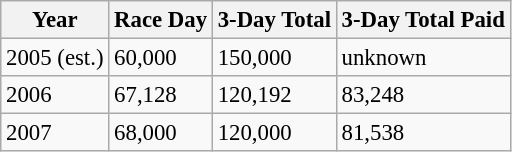<table class="wikitable" style="font-size: 95%;">
<tr>
<th>Year</th>
<th>Race Day</th>
<th>3-Day Total</th>
<th>3-Day Total Paid</th>
</tr>
<tr>
<td>2005 (est.)</td>
<td>60,000</td>
<td>150,000</td>
<td>unknown</td>
</tr>
<tr>
<td>2006</td>
<td>67,128</td>
<td>120,192</td>
<td>83,248</td>
</tr>
<tr>
<td>2007</td>
<td>68,000</td>
<td>120,000</td>
<td>81,538</td>
</tr>
</table>
